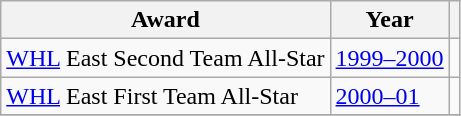<table class="wikitable">
<tr>
<th>Award</th>
<th>Year</th>
<th></th>
</tr>
<tr>
<td><a href='#'>WHL</a> East Second Team All-Star</td>
<td><a href='#'>1999–2000</a></td>
<td></td>
</tr>
<tr>
<td><a href='#'>WHL</a> East First Team All-Star</td>
<td><a href='#'>2000–01</a></td>
<td></td>
</tr>
<tr>
</tr>
</table>
